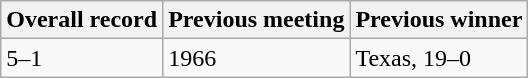<table class="wikitable">
<tr>
<th>Overall record</th>
<th>Previous meeting</th>
<th>Previous winner</th>
</tr>
<tr>
<td>5–1</td>
<td>1966</td>
<td>Texas, 19–0</td>
</tr>
</table>
